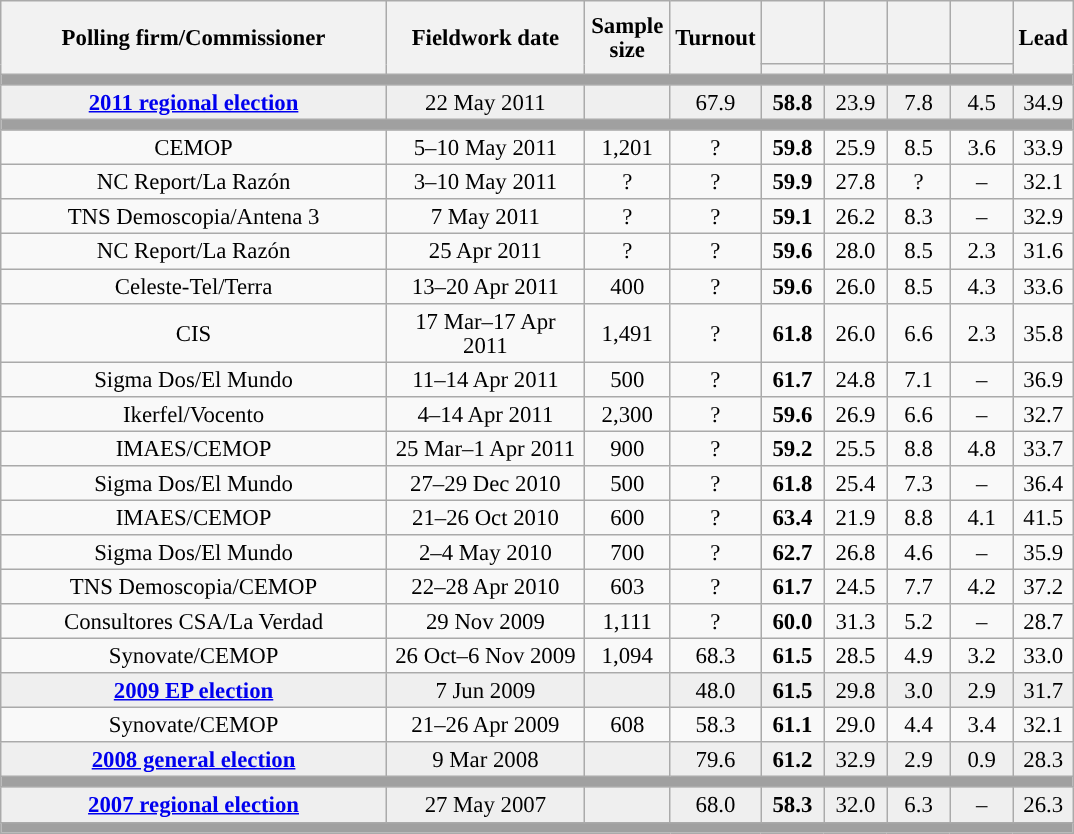<table class="wikitable collapsible collapsed" style="text-align:center; font-size:95%; line-height:16px;">
<tr style="height:42px;">
<th style="width:250px;" rowspan="2">Polling firm/Commissioner</th>
<th style="width:125px;" rowspan="2">Fieldwork date</th>
<th style="width:50px;" rowspan="2">Sample size</th>
<th style="width:45px;" rowspan="2">Turnout</th>
<th style="width:35px;"></th>
<th style="width:35px;"></th>
<th style="width:35px;"></th>
<th style="width:35px;"></th>
<th style="width:30px;" rowspan="2">Lead</th>
</tr>
<tr>
<th style="color:inherit;background:"></th>
<th style="color:inherit;background:"></th>
<th style="color:inherit;background:"></th>
<th style="color:inherit;background:"></th>
</tr>
<tr>
<td colspan="9" style="background:#A0A0A0"></td>
</tr>
<tr style="background:#EFEFEF;">
<td><strong><a href='#'>2011 regional election</a></strong></td>
<td>22 May 2011</td>
<td></td>
<td>67.9</td>
<td><strong>58.8</strong><br></td>
<td>23.9<br></td>
<td>7.8<br></td>
<td>4.5<br></td>
<td style="background:">34.9</td>
</tr>
<tr>
<td colspan="9" style="background:#A0A0A0"></td>
</tr>
<tr>
<td>CEMOP</td>
<td>5–10 May 2011</td>
<td>1,201</td>
<td>?</td>
<td><strong>59.8</strong><br></td>
<td>25.9<br></td>
<td>8.5<br></td>
<td>3.6<br></td>
<td style="background:">33.9</td>
</tr>
<tr>
<td>NC Report/La Razón</td>
<td>3–10 May 2011</td>
<td>?</td>
<td>?</td>
<td><strong>59.9</strong><br></td>
<td>27.8<br></td>
<td>?<br></td>
<td>–</td>
<td style="background:">32.1</td>
</tr>
<tr>
<td>TNS Demoscopia/Antena 3</td>
<td>7 May 2011</td>
<td>?</td>
<td>?</td>
<td><strong>59.1</strong><br></td>
<td>26.2<br></td>
<td>8.3<br></td>
<td>–</td>
<td style="background:">32.9</td>
</tr>
<tr>
<td>NC Report/La Razón</td>
<td>25 Apr 2011</td>
<td>?</td>
<td>?</td>
<td><strong>59.6</strong><br></td>
<td>28.0<br></td>
<td>8.5<br></td>
<td>2.3<br></td>
<td style="background:">31.6</td>
</tr>
<tr>
<td>Celeste-Tel/Terra</td>
<td>13–20 Apr 2011</td>
<td>400</td>
<td>?</td>
<td><strong>59.6</strong><br></td>
<td>26.0<br></td>
<td>8.5<br></td>
<td>4.3<br></td>
<td style="background:">33.6</td>
</tr>
<tr>
<td>CIS</td>
<td>17 Mar–17 Apr 2011</td>
<td>1,491</td>
<td>?</td>
<td><strong>61.8</strong><br></td>
<td>26.0<br></td>
<td>6.6<br></td>
<td>2.3<br></td>
<td style="background:">35.8</td>
</tr>
<tr>
<td>Sigma Dos/El Mundo</td>
<td>11–14 Apr 2011</td>
<td>500</td>
<td>?</td>
<td><strong>61.7</strong><br></td>
<td>24.8<br></td>
<td>7.1<br></td>
<td>–</td>
<td style="background:">36.9</td>
</tr>
<tr>
<td>Ikerfel/Vocento</td>
<td>4–14 Apr 2011</td>
<td>2,300</td>
<td>?</td>
<td><strong>59.6</strong><br></td>
<td>26.9<br></td>
<td>6.6<br></td>
<td>–</td>
<td style="background:">32.7</td>
</tr>
<tr>
<td>IMAES/CEMOP</td>
<td>25 Mar–1 Apr 2011</td>
<td>900</td>
<td>?</td>
<td><strong>59.2</strong></td>
<td>25.5</td>
<td>8.8</td>
<td>4.8</td>
<td style="background:">33.7</td>
</tr>
<tr>
<td>Sigma Dos/El Mundo</td>
<td>27–29 Dec 2010</td>
<td>500</td>
<td>?</td>
<td><strong>61.8</strong><br></td>
<td>25.4<br></td>
<td>7.3<br></td>
<td>–</td>
<td style="background:">36.4</td>
</tr>
<tr>
<td>IMAES/CEMOP</td>
<td>21–26 Oct 2010</td>
<td>600</td>
<td>?</td>
<td><strong>63.4</strong></td>
<td>21.9</td>
<td>8.8</td>
<td>4.1</td>
<td style="background:">41.5</td>
</tr>
<tr>
<td>Sigma Dos/El Mundo</td>
<td>2–4 May 2010</td>
<td>700</td>
<td>?</td>
<td><strong>62.7</strong><br></td>
<td>26.8<br></td>
<td>4.6<br></td>
<td>–</td>
<td style="background:">35.9</td>
</tr>
<tr>
<td>TNS Demoscopia/CEMOP</td>
<td>22–28 Apr 2010</td>
<td>603</td>
<td>?</td>
<td><strong>61.7</strong></td>
<td>24.5</td>
<td>7.7</td>
<td>4.2</td>
<td style="background:">37.2</td>
</tr>
<tr>
<td>Consultores CSA/La Verdad</td>
<td>29 Nov 2009</td>
<td>1,111</td>
<td>?</td>
<td><strong>60.0</strong></td>
<td>31.3</td>
<td>5.2</td>
<td>–</td>
<td style="background:">28.7</td>
</tr>
<tr>
<td>Synovate/CEMOP</td>
<td>26 Oct–6 Nov 2009</td>
<td>1,094</td>
<td>68.3</td>
<td><strong>61.5</strong></td>
<td>28.5</td>
<td>4.9</td>
<td>3.2</td>
<td style="background:">33.0</td>
</tr>
<tr style="background:#EFEFEF;">
<td><strong><a href='#'>2009 EP election</a></strong></td>
<td>7 Jun 2009</td>
<td></td>
<td>48.0</td>
<td><strong>61.5</strong></td>
<td>29.8</td>
<td>3.0</td>
<td>2.9</td>
<td style="background:">31.7</td>
</tr>
<tr>
<td>Synovate/CEMOP</td>
<td>21–26 Apr 2009</td>
<td>608</td>
<td>58.3</td>
<td><strong>61.1</strong></td>
<td>29.0</td>
<td>4.4</td>
<td>3.4</td>
<td style="background:">32.1</td>
</tr>
<tr style="background:#EFEFEF;">
<td><strong><a href='#'>2008 general election</a></strong></td>
<td>9 Mar 2008</td>
<td></td>
<td>79.6</td>
<td><strong>61.2</strong></td>
<td>32.9</td>
<td>2.9</td>
<td>0.9</td>
<td style="background:">28.3</td>
</tr>
<tr>
<td colspan="9" style="background:#A0A0A0"></td>
</tr>
<tr style="background:#EFEFEF;">
<td><strong><a href='#'>2007 regional election</a></strong></td>
<td>27 May 2007</td>
<td></td>
<td>68.0</td>
<td><strong>58.3</strong><br></td>
<td>32.0<br></td>
<td>6.3<br></td>
<td>–</td>
<td style="background:">26.3</td>
</tr>
<tr>
<td colspan="9" style="background:#A0A0A0"></td>
</tr>
</table>
